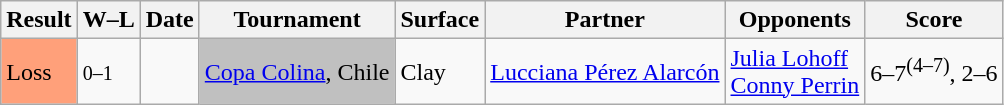<table class="sortable wikitable">
<tr>
<th>Result</th>
<th class="unsortable">W–L</th>
<th>Date</th>
<th>Tournament</th>
<th>Surface</th>
<th>Partner</th>
<th>Opponents</th>
<th class="unsortable">Score</th>
</tr>
<tr>
<td style="background:#ffa07a;">Loss</td>
<td><small>0–1</small></td>
<td><a href='#'></a></td>
<td bgcolor=silver><a href='#'>Copa Colina</a>, Chile</td>
<td>Clay</td>
<td> <a href='#'>Lucciana Pérez Alarcón</a></td>
<td> <a href='#'>Julia Lohoff</a> <br>  <a href='#'>Conny Perrin</a></td>
<td>6–7<sup>(4–7)</sup>, 2–6</td>
</tr>
</table>
